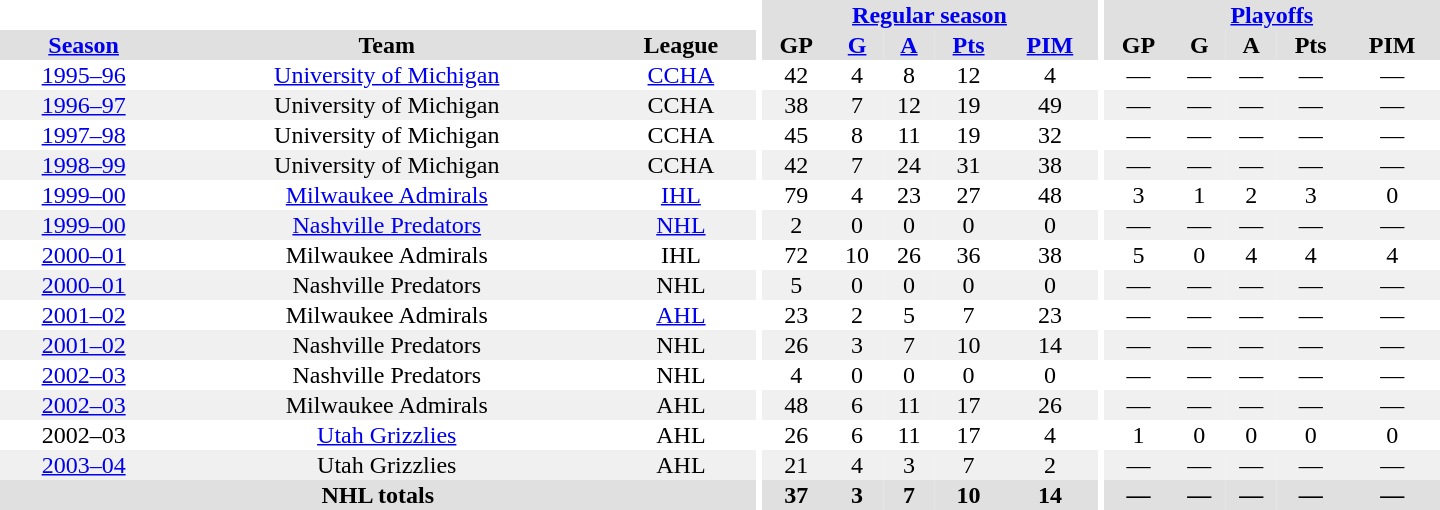<table border="0" cellpadding="1" cellspacing="0" style="text-align:center; width:60em">
<tr bgcolor="#e0e0e0">
<th colspan="3" bgcolor="#ffffff"></th>
<th rowspan="99" bgcolor="#ffffff"></th>
<th colspan="5"><a href='#'>Regular season</a></th>
<th rowspan="99" bgcolor="#ffffff"></th>
<th colspan="5"><a href='#'>Playoffs</a></th>
</tr>
<tr bgcolor="#e0e0e0">
<th><a href='#'>Season</a></th>
<th>Team</th>
<th>League</th>
<th>GP</th>
<th><a href='#'>G</a></th>
<th><a href='#'>A</a></th>
<th><a href='#'>Pts</a></th>
<th><a href='#'>PIM</a></th>
<th>GP</th>
<th>G</th>
<th>A</th>
<th>Pts</th>
<th>PIM</th>
</tr>
<tr ALIGN="center">
<td><a href='#'>1995–96</a></td>
<td><a href='#'>University of Michigan</a></td>
<td><a href='#'>CCHA</a></td>
<td>42</td>
<td>4</td>
<td>8</td>
<td>12</td>
<td>4</td>
<td>—</td>
<td>—</td>
<td>—</td>
<td>—</td>
<td>—</td>
</tr>
<tr ALIGN="center" bgcolor="#f0f0f0">
<td><a href='#'>1996–97</a></td>
<td>University of Michigan</td>
<td>CCHA</td>
<td>38</td>
<td>7</td>
<td>12</td>
<td>19</td>
<td>49</td>
<td>—</td>
<td>—</td>
<td>—</td>
<td>—</td>
<td>—</td>
</tr>
<tr ALIGN="center">
<td><a href='#'>1997–98</a></td>
<td>University of Michigan</td>
<td>CCHA</td>
<td>45</td>
<td>8</td>
<td>11</td>
<td>19</td>
<td>32</td>
<td>—</td>
<td>—</td>
<td>—</td>
<td>—</td>
<td>—</td>
</tr>
<tr ALIGN="center" bgcolor="#f0f0f0">
<td><a href='#'>1998–99</a></td>
<td>University of Michigan</td>
<td>CCHA</td>
<td>42</td>
<td>7</td>
<td>24</td>
<td>31</td>
<td>38</td>
<td>—</td>
<td>—</td>
<td>—</td>
<td>—</td>
<td>—</td>
</tr>
<tr ALIGN="center">
<td><a href='#'>1999–00</a></td>
<td><a href='#'>Milwaukee Admirals</a></td>
<td><a href='#'>IHL</a></td>
<td>79</td>
<td>4</td>
<td>23</td>
<td>27</td>
<td>48</td>
<td>3</td>
<td>1</td>
<td>2</td>
<td>3</td>
<td>0</td>
</tr>
<tr ALIGN="center" bgcolor="#f0f0f0">
<td><a href='#'>1999–00</a></td>
<td><a href='#'>Nashville Predators</a></td>
<td><a href='#'>NHL</a></td>
<td>2</td>
<td>0</td>
<td>0</td>
<td>0</td>
<td>0</td>
<td>—</td>
<td>—</td>
<td>—</td>
<td>—</td>
<td>—</td>
</tr>
<tr ALIGN="center">
<td><a href='#'>2000–01</a></td>
<td>Milwaukee Admirals</td>
<td>IHL</td>
<td>72</td>
<td>10</td>
<td>26</td>
<td>36</td>
<td>38</td>
<td>5</td>
<td>0</td>
<td>4</td>
<td>4</td>
<td>4</td>
</tr>
<tr ALIGN="center" bgcolor="#f0f0f0">
<td><a href='#'>2000–01</a></td>
<td>Nashville Predators</td>
<td>NHL</td>
<td>5</td>
<td>0</td>
<td>0</td>
<td>0</td>
<td>0</td>
<td>—</td>
<td>—</td>
<td>—</td>
<td>—</td>
<td>—</td>
</tr>
<tr ALIGN="center">
<td><a href='#'>2001–02</a></td>
<td>Milwaukee Admirals</td>
<td><a href='#'>AHL</a></td>
<td>23</td>
<td>2</td>
<td>5</td>
<td>7</td>
<td>23</td>
<td>—</td>
<td>—</td>
<td>—</td>
<td>—</td>
<td>—</td>
</tr>
<tr ALIGN="center" bgcolor="#f0f0f0">
<td><a href='#'>2001–02</a></td>
<td>Nashville Predators</td>
<td>NHL</td>
<td>26</td>
<td>3</td>
<td>7</td>
<td>10</td>
<td>14</td>
<td>—</td>
<td>—</td>
<td>—</td>
<td>—</td>
<td>—</td>
</tr>
<tr ALIGN="center">
<td><a href='#'>2002–03</a></td>
<td>Nashville Predators</td>
<td>NHL</td>
<td>4</td>
<td>0</td>
<td>0</td>
<td>0</td>
<td>0</td>
<td>—</td>
<td>—</td>
<td>—</td>
<td>—</td>
<td>—</td>
</tr>
<tr ALIGN="center" bgcolor="#f0f0f0">
<td><a href='#'>2002–03</a></td>
<td>Milwaukee Admirals</td>
<td>AHL</td>
<td>48</td>
<td>6</td>
<td>11</td>
<td>17</td>
<td>26</td>
<td>—</td>
<td>—</td>
<td>—</td>
<td>—</td>
<td>—</td>
</tr>
<tr ALIGN="center">
<td>2002–03</td>
<td><a href='#'>Utah Grizzlies</a></td>
<td>AHL</td>
<td>26</td>
<td>6</td>
<td>11</td>
<td>17</td>
<td>4</td>
<td>1</td>
<td>0</td>
<td>0</td>
<td>0</td>
<td>0</td>
</tr>
<tr ALIGN="center" bgcolor="#f0f0f0">
<td><a href='#'>2003–04</a></td>
<td>Utah Grizzlies</td>
<td>AHL</td>
<td>21</td>
<td>4</td>
<td>3</td>
<td>7</td>
<td>2</td>
<td>—</td>
<td>—</td>
<td>—</td>
<td>—</td>
<td>—</td>
</tr>
<tr bgcolor="#e0e0e0">
<th colspan="3">NHL totals</th>
<th>37</th>
<th>3</th>
<th>7</th>
<th>10</th>
<th>14</th>
<th>—</th>
<th>—</th>
<th>—</th>
<th>—</th>
<th>—</th>
</tr>
</table>
